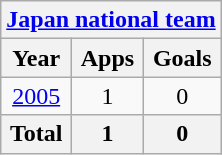<table class="wikitable" style="text-align:center">
<tr>
<th colspan=3><a href='#'>Japan national team</a></th>
</tr>
<tr>
<th>Year</th>
<th>Apps</th>
<th>Goals</th>
</tr>
<tr>
<td><a href='#'>2005</a></td>
<td>1</td>
<td>0</td>
</tr>
<tr>
<th>Total</th>
<th>1</th>
<th>0</th>
</tr>
</table>
